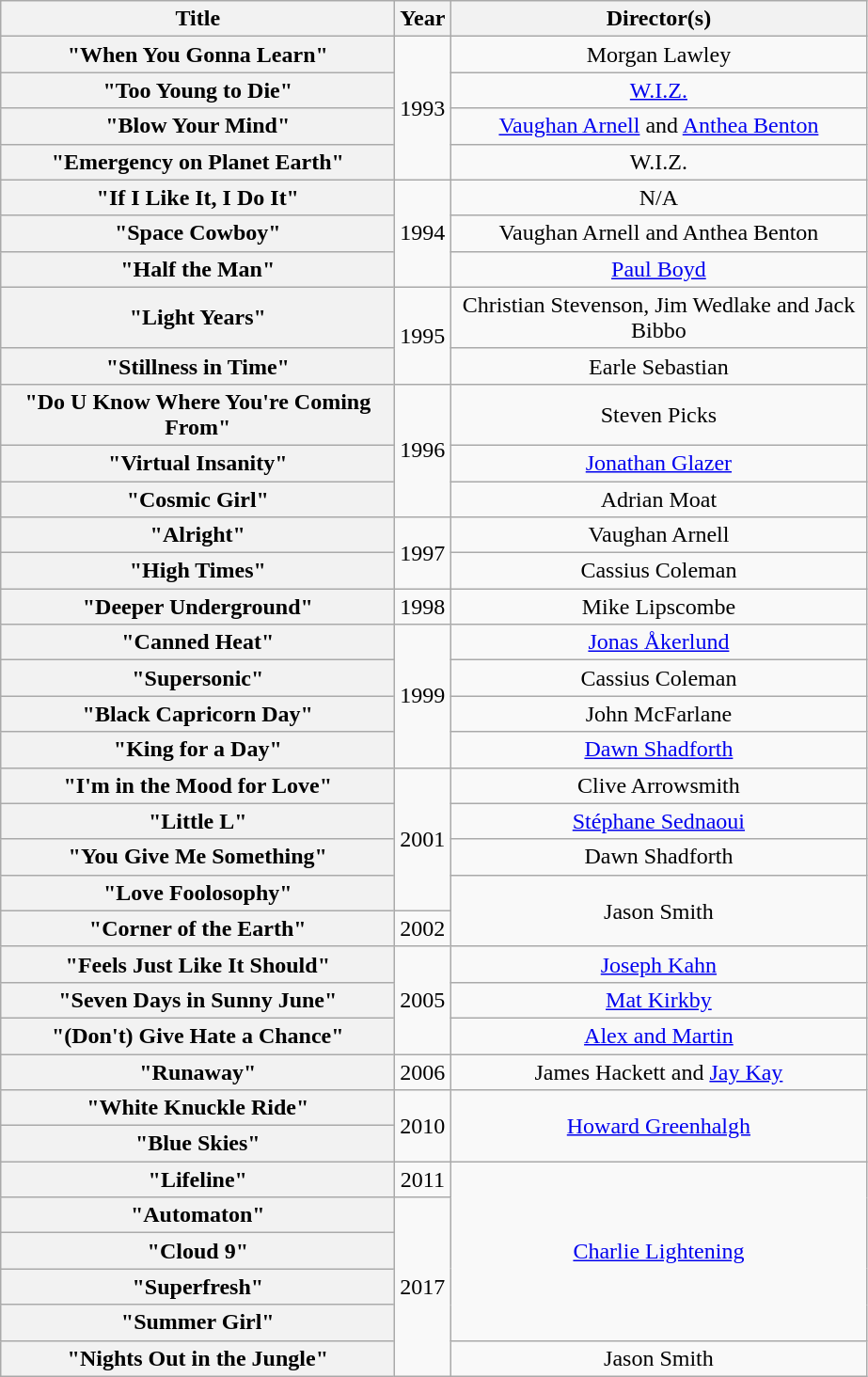<table class="wikitable plainrowheaders" style="text-align:center;">
<tr>
<th scope="col" style="width:17em;">Title</th>
<th scope="col">Year</th>
<th scope="col" style="width:18em;">Director(s)</th>
</tr>
<tr>
<th scope="row">"When You Gonna Learn"</th>
<td rowspan="4">1993</td>
<td>Morgan Lawley</td>
</tr>
<tr>
<th scope="row">"Too Young to Die"</th>
<td><a href='#'>W.I.Z.</a></td>
</tr>
<tr>
<th scope="row">"Blow Your Mind"</th>
<td><a href='#'>Vaughan Arnell</a> and <a href='#'>Anthea Benton</a></td>
</tr>
<tr>
<th scope="row">"Emergency on Planet Earth"</th>
<td>W.I.Z.</td>
</tr>
<tr>
<th scope="row">"If I Like It, I Do It"</th>
<td rowspan="3">1994</td>
<td>N/A</td>
</tr>
<tr>
<th scope="row">"Space Cowboy"</th>
<td>Vaughan Arnell and Anthea Benton</td>
</tr>
<tr>
<th scope="row">"Half the Man"</th>
<td><a href='#'>Paul Boyd</a></td>
</tr>
<tr>
<th scope="row">"Light Years"</th>
<td rowspan="2">1995</td>
<td>Christian Stevenson, Jim Wedlake and Jack Bibbo</td>
</tr>
<tr>
<th scope="row">"Stillness in Time"</th>
<td>Earle Sebastian</td>
</tr>
<tr>
<th scope="row">"Do U Know Where You're Coming From" </th>
<td rowspan="3">1996</td>
<td>Steven Picks</td>
</tr>
<tr>
<th scope="row">"Virtual Insanity"</th>
<td><a href='#'>Jonathan Glazer</a></td>
</tr>
<tr>
<th scope="row">"Cosmic Girl"</th>
<td>Adrian Moat</td>
</tr>
<tr>
<th scope="row">"Alright"</th>
<td rowspan="2">1997</td>
<td>Vaughan Arnell</td>
</tr>
<tr>
<th scope="row">"High Times"</th>
<td>Cassius Coleman</td>
</tr>
<tr>
<th scope="row">"Deeper Underground"</th>
<td>1998</td>
<td>Mike Lipscombe</td>
</tr>
<tr>
<th scope="row">"Canned Heat"</th>
<td rowspan="4">1999</td>
<td><a href='#'>Jonas Åkerlund</a></td>
</tr>
<tr>
<th scope="row">"Supersonic"</th>
<td>Cassius Coleman</td>
</tr>
<tr>
<th scope="row">"Black Capricorn Day"</th>
<td>John McFarlane</td>
</tr>
<tr>
<th scope="row">"King for a Day"</th>
<td><a href='#'>Dawn Shadforth</a></td>
</tr>
<tr>
<th scope="row">"I'm in the Mood for Love" </th>
<td rowspan="4">2001</td>
<td>Clive Arrowsmith</td>
</tr>
<tr>
<th scope="row">"Little L"</th>
<td><a href='#'>Stéphane Sednaoui</a></td>
</tr>
<tr>
<th scope="row">"You Give Me Something"</th>
<td>Dawn Shadforth</td>
</tr>
<tr>
<th scope="row">"Love Foolosophy"</th>
<td rowspan="2">Jason Smith</td>
</tr>
<tr>
<th scope="row">"Corner of the Earth"</th>
<td>2002</td>
</tr>
<tr>
<th scope="row">"Feels Just Like It Should"</th>
<td rowspan="3">2005</td>
<td><a href='#'>Joseph Kahn</a></td>
</tr>
<tr>
<th scope="row">"Seven Days in Sunny June"</th>
<td><a href='#'>Mat Kirkby</a></td>
</tr>
<tr>
<th scope="row">"(Don't) Give Hate a Chance"</th>
<td><a href='#'>Alex and Martin</a></td>
</tr>
<tr>
<th scope="row">"Runaway"</th>
<td>2006</td>
<td>James Hackett and <a href='#'>Jay Kay</a></td>
</tr>
<tr>
<th scope="row">"White Knuckle Ride"</th>
<td rowspan="2">2010</td>
<td rowspan="2"><a href='#'>Howard Greenhalgh</a></td>
</tr>
<tr>
<th scope="row">"Blue Skies"</th>
</tr>
<tr>
<th scope="row">"Lifeline"</th>
<td>2011</td>
<td rowspan="5"><a href='#'>Charlie Lightening</a></td>
</tr>
<tr>
<th scope="row">"Automaton"</th>
<td rowspan="5">2017</td>
</tr>
<tr>
<th scope="row">"Cloud 9"</th>
</tr>
<tr>
<th scope="row">"Superfresh"</th>
</tr>
<tr>
<th scope="row">"Summer Girl"</th>
</tr>
<tr>
<th scope="row">"Nights Out in the Jungle"</th>
<td>Jason Smith</td>
</tr>
</table>
